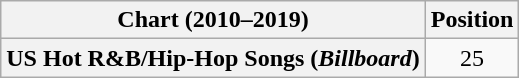<table class="wikitable plainrowheaders" style="text-align:center">
<tr>
<th scope="col">Chart (2010–2019)</th>
<th scope="col">Position</th>
</tr>
<tr>
<th scope="row">US Hot R&B/Hip-Hop Songs (<em>Billboard</em>)</th>
<td>25</td>
</tr>
</table>
